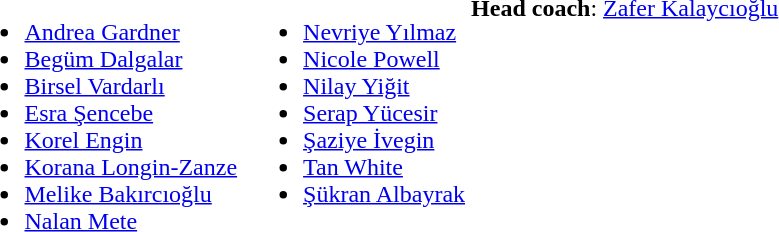<table>
<tr valign="top">
<td><br><ul><li> <a href='#'>Andrea Gardner</a></li><li> <a href='#'>Begüm Dalgalar</a></li><li> <a href='#'>Birsel Vardarlı</a></li><li> <a href='#'>Esra Şencebe</a></li><li> <a href='#'>Korel Engin</a></li><li> <a href='#'>Korana Longin-Zanze</a></li><li> <a href='#'>Melike Bakırcıoğlu</a></li><li> <a href='#'>Nalan Mete</a></li></ul></td>
<td><br><ul><li> <a href='#'>Nevriye Yılmaz</a></li><li> <a href='#'>Nicole Powell</a></li><li> <a href='#'>Nilay Yiğit</a></li><li> <a href='#'>Serap Yücesir</a></li><li> <a href='#'>Şaziye İvegin</a></li><li> <a href='#'>Tan White</a></li><li> <a href='#'>Şükran Albayrak</a></li></ul></td>
<td><br><strong>Head coach</strong>:  <a href='#'>Zafer Kalaycıoğlu</a></td>
</tr>
</table>
